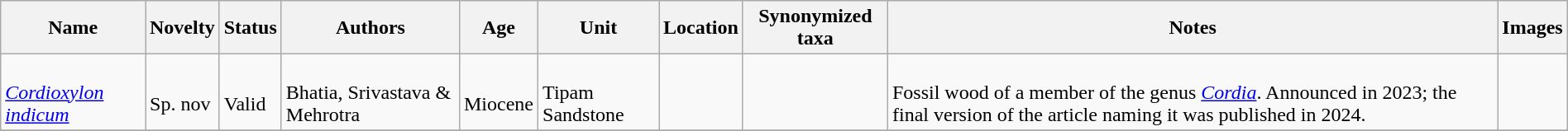<table class="wikitable sortable" align="center" width="100%">
<tr>
<th>Name</th>
<th>Novelty</th>
<th>Status</th>
<th>Authors</th>
<th>Age</th>
<th>Unit</th>
<th>Location</th>
<th>Synonymized taxa</th>
<th>Notes</th>
<th>Images</th>
</tr>
<tr>
<td><br><em><a href='#'>Cordioxylon indicum</a></em></td>
<td><br>Sp. nov</td>
<td><br>Valid</td>
<td><br>Bhatia, Srivastava & Mehrotra</td>
<td><br>Miocene</td>
<td><br>Tipam Sandstone</td>
<td><br></td>
<td></td>
<td><br>Fossil wood of a member of the genus <em><a href='#'>Cordia</a></em>. Announced in 2023; the final version of the article naming it was published in 2024.</td>
<td></td>
</tr>
<tr>
</tr>
</table>
